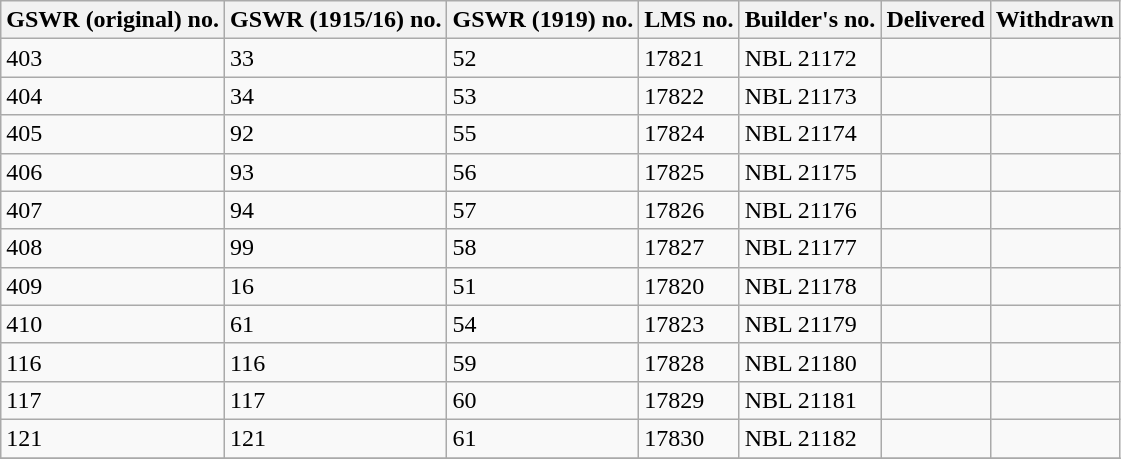<table class="wikitable sortable">
<tr>
<th>GSWR (original) no.</th>
<th>GSWR (1915/16) no.</th>
<th>GSWR (1919) no.</th>
<th>LMS no.</th>
<th>Builder's no.</th>
<th>Delivered</th>
<th>Withdrawn</th>
</tr>
<tr>
<td>403</td>
<td>33</td>
<td>52</td>
<td>17821</td>
<td>NBL 21172</td>
<td></td>
<td></td>
</tr>
<tr>
<td>404</td>
<td>34</td>
<td>53</td>
<td>17822</td>
<td>NBL 21173</td>
<td></td>
<td></td>
</tr>
<tr>
<td>405</td>
<td>92</td>
<td>55</td>
<td>17824</td>
<td>NBL 21174</td>
<td></td>
<td></td>
</tr>
<tr>
<td>406</td>
<td>93</td>
<td>56</td>
<td>17825</td>
<td>NBL 21175</td>
<td></td>
<td></td>
</tr>
<tr>
<td>407</td>
<td>94</td>
<td>57</td>
<td>17826</td>
<td>NBL 21176</td>
<td></td>
<td></td>
</tr>
<tr>
<td>408</td>
<td>99</td>
<td>58</td>
<td>17827</td>
<td>NBL 21177</td>
<td></td>
<td></td>
</tr>
<tr>
<td>409</td>
<td>16</td>
<td>51</td>
<td>17820</td>
<td>NBL 21178</td>
<td></td>
<td></td>
</tr>
<tr>
<td>410</td>
<td>61</td>
<td>54</td>
<td>17823</td>
<td>NBL 21179</td>
<td></td>
<td></td>
</tr>
<tr>
<td>116</td>
<td>116</td>
<td>59</td>
<td>17828</td>
<td>NBL 21180</td>
<td></td>
<td></td>
</tr>
<tr>
<td>117</td>
<td>117</td>
<td>60</td>
<td>17829</td>
<td>NBL 21181</td>
<td></td>
<td></td>
</tr>
<tr>
<td>121</td>
<td>121</td>
<td>61</td>
<td>17830</td>
<td>NBL 21182</td>
<td></td>
<td></td>
</tr>
<tr>
</tr>
</table>
